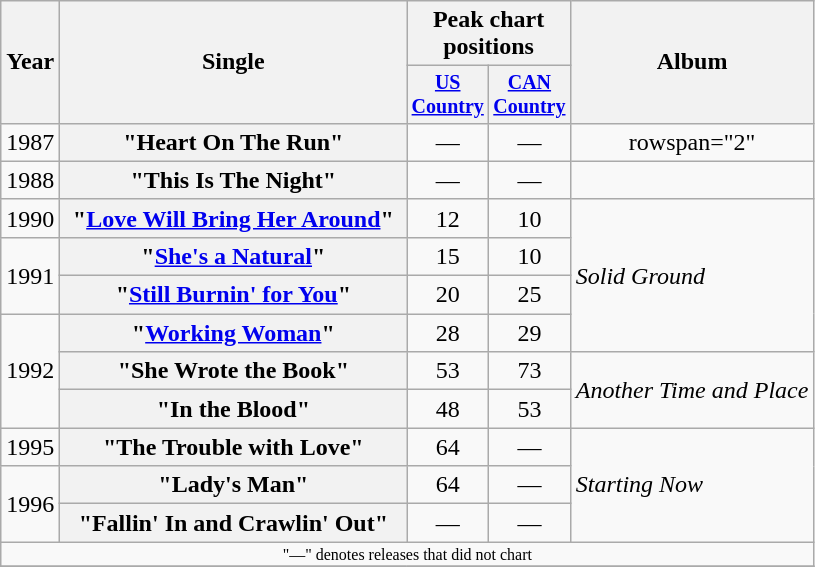<table class="wikitable plainrowheaders" style="text-align:center;">
<tr>
<th rowspan="2">Year</th>
<th rowspan="2" style="width:14em;">Single</th>
<th colspan="2">Peak chart<br>positions</th>
<th rowspan="2">Album</th>
</tr>
<tr style="font-size:smaller;"|->
<th width="45"><a href='#'>US Country</a></th>
<th width="45"><a href='#'>CAN Country</a></th>
</tr>
<tr>
<td>1987</td>
<th scope="row">"Heart On The Run"</th>
<td>—</td>
<td>—</td>
<td>rowspan="2" </td>
</tr>
<tr>
<td>1988</td>
<th scope="row">"This Is The Night"</th>
<td>—</td>
<td>—</td>
</tr>
<tr>
<td>1990</td>
<th scope="row">"<a href='#'>Love Will Bring Her Around</a>"</th>
<td>12</td>
<td>10</td>
<td align="left" rowspan="4"><em>Solid Ground</em></td>
</tr>
<tr>
<td rowspan="2">1991</td>
<th scope="row">"<a href='#'>She's a Natural</a>"</th>
<td>15</td>
<td>10</td>
</tr>
<tr>
<th scope="row">"<a href='#'>Still Burnin' for You</a>"</th>
<td>20</td>
<td>25</td>
</tr>
<tr>
<td rowspan="3">1992</td>
<th scope="row">"<a href='#'>Working Woman</a>"</th>
<td>28</td>
<td>29</td>
</tr>
<tr>
<th scope="row">"She Wrote the Book"</th>
<td>53</td>
<td>73</td>
<td align="left" rowspan="2"><em>Another Time and Place</em></td>
</tr>
<tr>
<th scope="row">"In the Blood"</th>
<td>48</td>
<td>53</td>
</tr>
<tr>
<td>1995</td>
<th scope="row">"The Trouble with Love"</th>
<td>64</td>
<td>—</td>
<td align="left" rowspan="3"><em>Starting Now</em></td>
</tr>
<tr>
<td rowspan="2">1996</td>
<th scope="row">"Lady's Man"</th>
<td>64</td>
<td>—</td>
</tr>
<tr>
<th scope="row">"Fallin' In and Crawlin' Out"</th>
<td>—</td>
<td>—</td>
</tr>
<tr>
<td colspan="5" style="font-size:8pt">"—" denotes releases that did not chart</td>
</tr>
<tr>
</tr>
</table>
